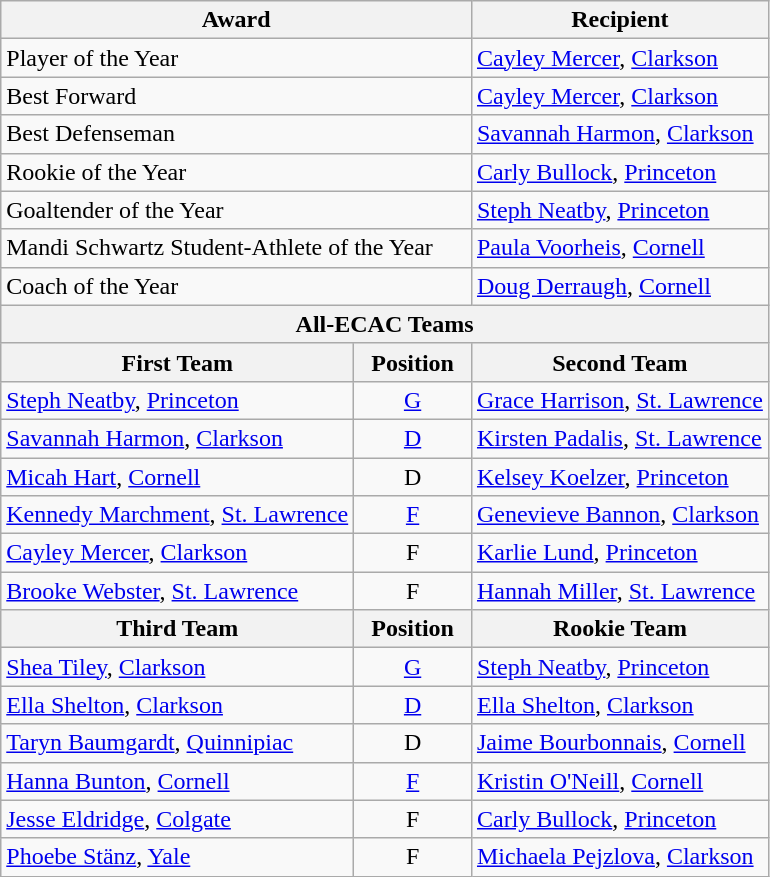<table class="wikitable">
<tr>
<th colspan=2>Award</th>
<th>Recipient</th>
</tr>
<tr>
<td colspan=2>Player of the Year</td>
<td><a href='#'>Cayley Mercer</a>, <a href='#'>Clarkson</a></td>
</tr>
<tr>
<td colspan=2>Best Forward</td>
<td><a href='#'>Cayley Mercer</a>, <a href='#'>Clarkson</a></td>
</tr>
<tr>
<td colspan=2>Best Defenseman</td>
<td><a href='#'>Savannah Harmon</a>, <a href='#'>Clarkson</a></td>
</tr>
<tr>
<td colspan=2>Rookie of the Year</td>
<td><a href='#'>Carly Bullock</a>, <a href='#'>Princeton</a></td>
</tr>
<tr>
<td colspan=2>Goaltender of the Year</td>
<td><a href='#'>Steph Neatby</a>, <a href='#'>Princeton</a></td>
</tr>
<tr>
<td colspan=2>Mandi Schwartz Student-Athlete of the Year</td>
<td><a href='#'>Paula Voorheis</a>, <a href='#'>Cornell</a></td>
</tr>
<tr>
<td colspan=2>Coach of the Year</td>
<td><a href='#'>Doug Derraugh</a>, <a href='#'>Cornell</a></td>
</tr>
<tr>
<th colspan=3>All-ECAC Teams</th>
</tr>
<tr>
<th>First Team</th>
<th>  Position  </th>
<th>Second Team</th>
</tr>
<tr>
<td><a href='#'>Steph Neatby</a>, <a href='#'>Princeton</a></td>
<td align=center><a href='#'>G</a></td>
<td><a href='#'>Grace Harrison</a>, <a href='#'>St. Lawrence</a></td>
</tr>
<tr>
<td><a href='#'>Savannah Harmon</a>, <a href='#'>Clarkson</a></td>
<td align=center><a href='#'>D</a></td>
<td><a href='#'>Kirsten Padalis</a>, <a href='#'>St. Lawrence</a></td>
</tr>
<tr>
<td><a href='#'>Micah Hart</a>, <a href='#'>Cornell</a></td>
<td align=center>D</td>
<td><a href='#'>Kelsey Koelzer</a>, <a href='#'>Princeton</a></td>
</tr>
<tr>
<td><a href='#'>Kennedy Marchment</a>, <a href='#'>St. Lawrence</a></td>
<td align=center><a href='#'>F</a></td>
<td><a href='#'>Genevieve Bannon</a>, <a href='#'>Clarkson</a></td>
</tr>
<tr>
<td><a href='#'>Cayley Mercer</a>, <a href='#'>Clarkson</a></td>
<td align=center>F</td>
<td><a href='#'>Karlie Lund</a>, <a href='#'>Princeton</a></td>
</tr>
<tr>
<td><a href='#'>Brooke Webster</a>, <a href='#'>St. Lawrence</a></td>
<td align=center>F</td>
<td><a href='#'>Hannah Miller</a>, <a href='#'>St. Lawrence</a></td>
</tr>
<tr>
<th>Third Team</th>
<th>  Position  </th>
<th>Rookie Team</th>
</tr>
<tr>
<td><a href='#'>Shea Tiley</a>, <a href='#'>Clarkson</a></td>
<td align=center><a href='#'>G</a></td>
<td><a href='#'>Steph Neatby</a>, <a href='#'>Princeton</a></td>
</tr>
<tr>
<td><a href='#'>Ella Shelton</a>, <a href='#'>Clarkson</a></td>
<td align=center><a href='#'>D</a></td>
<td><a href='#'>Ella Shelton</a>, <a href='#'>Clarkson</a></td>
</tr>
<tr>
<td><a href='#'>Taryn Baumgardt</a>, <a href='#'>Quinnipiac</a></td>
<td align=center>D</td>
<td><a href='#'>Jaime Bourbonnais</a>, <a href='#'>Cornell</a></td>
</tr>
<tr>
<td><a href='#'>Hanna Bunton</a>, <a href='#'>Cornell</a></td>
<td align=center><a href='#'>F</a></td>
<td><a href='#'>Kristin O'Neill</a>, <a href='#'>Cornell</a></td>
</tr>
<tr>
<td><a href='#'>Jesse Eldridge</a>, <a href='#'>Colgate</a></td>
<td align=center>F</td>
<td><a href='#'>Carly Bullock</a>, <a href='#'>Princeton</a></td>
</tr>
<tr>
<td><a href='#'>Phoebe Stänz</a>, <a href='#'>Yale</a></td>
<td align=center>F</td>
<td><a href='#'>Michaela Pejzlova</a>, <a href='#'>Clarkson</a></td>
</tr>
</table>
